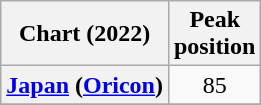<table class="wikitable sortable plainrowheaders" style="text-align:center">
<tr>
<th>Chart (2022)</th>
<th>Peak<br>position</th>
</tr>
<tr>
<th scope="row"><a href='#'>Japan</a> (<a href='#'>Oricon</a>)</th>
<td>85</td>
</tr>
<tr>
</tr>
</table>
